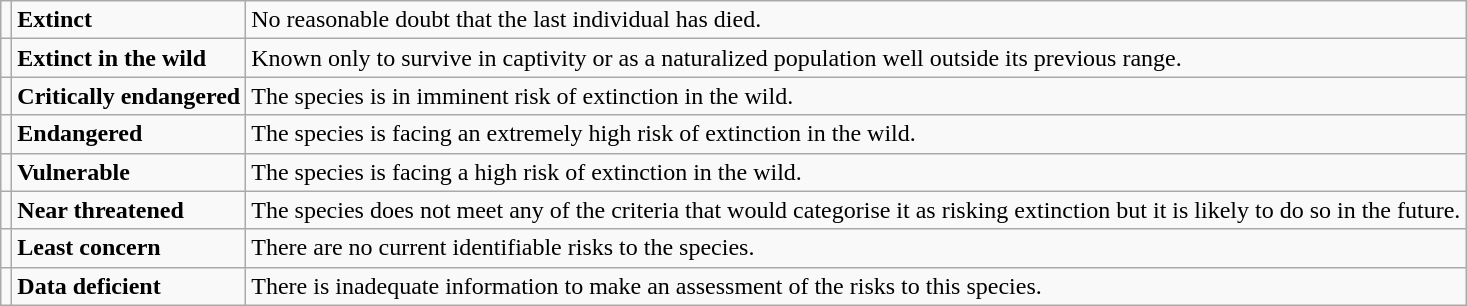<table class="wikitable" style="text-align:left">
<tr>
<td></td>
<td><strong>Extinct</strong></td>
<td>No reasonable doubt that the last individual has died.</td>
</tr>
<tr>
<td></td>
<td><strong>Extinct in the wild</strong></td>
<td>Known only to survive in captivity or as a naturalized population well outside its previous range.</td>
</tr>
<tr>
<td></td>
<td><strong>Critically endangered</strong></td>
<td>The species is in imminent risk of extinction in the wild.</td>
</tr>
<tr>
<td></td>
<td><strong>Endangered</strong></td>
<td>The species is facing an extremely high risk of extinction in the wild.</td>
</tr>
<tr>
<td></td>
<td><strong>Vulnerable</strong></td>
<td>The species is facing a high risk of extinction in the wild.</td>
</tr>
<tr>
<td></td>
<td><strong>Near threatened</strong></td>
<td>The species does not meet any of the criteria that would categorise it as risking extinction but it is likely to do so in the future.</td>
</tr>
<tr>
<td></td>
<td><strong>Least concern</strong></td>
<td>There are no current identifiable risks to the species.</td>
</tr>
<tr>
<td></td>
<td><strong>Data deficient</strong></td>
<td>There is inadequate information to make an assessment of the risks to this species.</td>
</tr>
</table>
